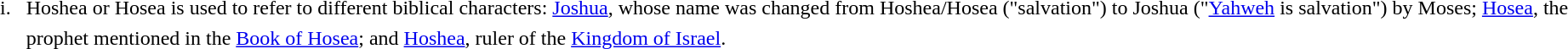<table style="margin-left:13px; line-height:150%;">
<tr>
<td align="right" valign="top">i.  </td>
<td>Hoshea or Hosea is used to refer to different biblical characters: <a href='#'>Joshua</a>, whose name was changed from Hoshea/Hosea ("salvation") to Joshua ("<a href='#'>Yahweh</a> is salvation") by Moses; <a href='#'>Hosea</a>, the prophet mentioned in the <a href='#'>Book of Hosea</a>; and <a href='#'>Hoshea</a>, ruler of the <a href='#'>Kingdom of Israel</a>.</td>
</tr>
</table>
